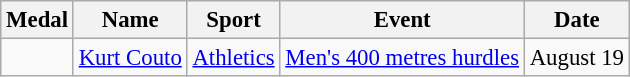<table class="wikitable sortable" style="font-size: 95%;">
<tr>
<th>Medal</th>
<th>Name</th>
<th>Sport</th>
<th>Event</th>
<th>Date</th>
</tr>
<tr>
<td></td>
<td><a href='#'>Kurt Couto</a></td>
<td><a href='#'>Athletics</a></td>
<td><a href='#'>Men's 400 metres hurdles</a></td>
<td>August 19</td>
</tr>
</table>
